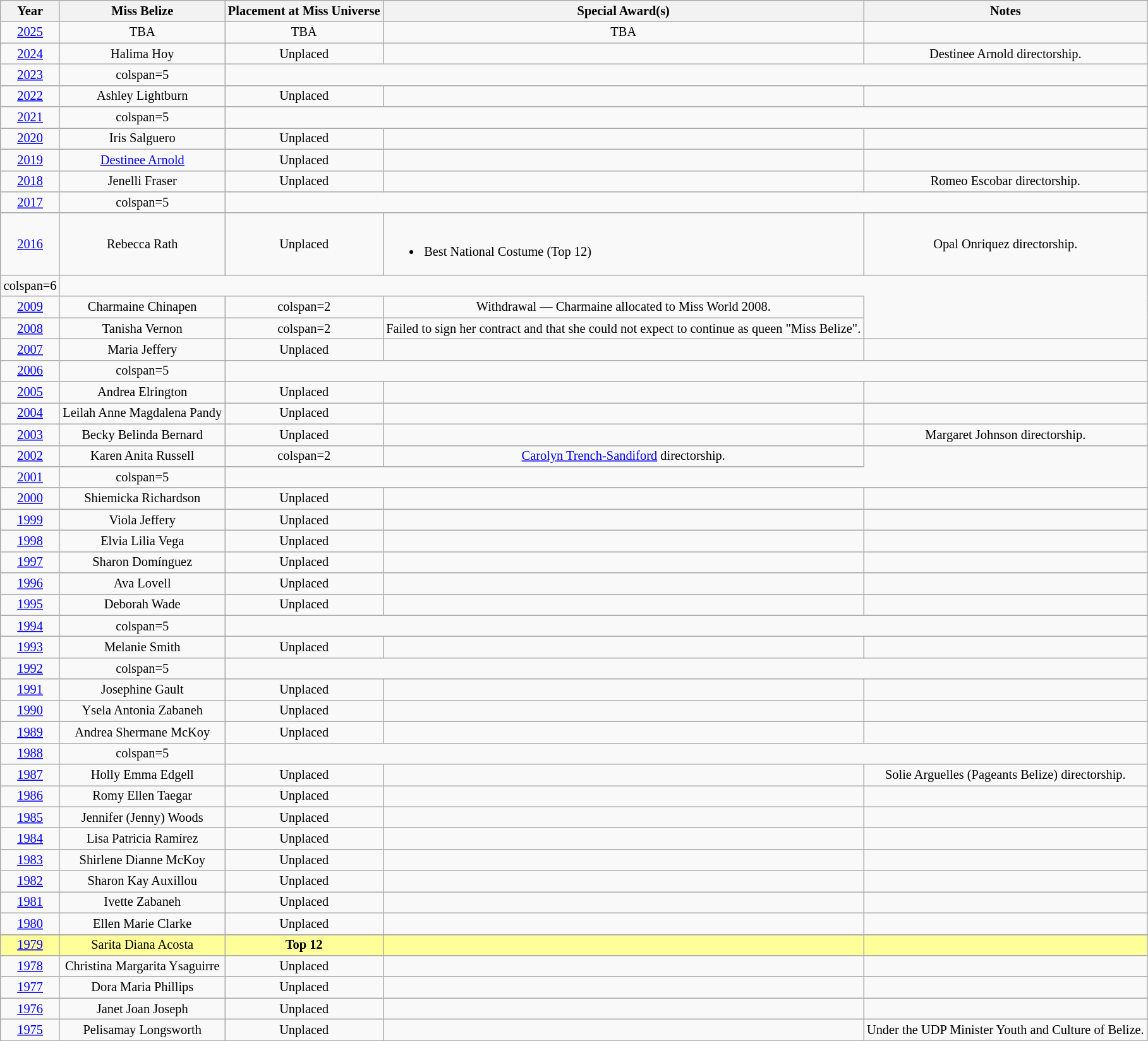<table class="wikitable " style="font-size: 85%; text-align:center;">
<tr>
<th>Year</th>
<th>Miss Belize</th>
<th>Placement at Miss Universe</th>
<th>Special Award(s)</th>
<th>Notes</th>
</tr>
<tr>
<td><a href='#'>2025</a></td>
<td>TBA</td>
<td>TBA</td>
<td>TBA</td>
<td></td>
</tr>
<tr>
<td><a href='#'>2024</a></td>
<td>Halima Hoy</td>
<td>Unplaced</td>
<td></td>
<td>Destinee Arnold directorship.</td>
</tr>
<tr>
<td><a href='#'>2023</a></td>
<td>colspan=5 </td>
</tr>
<tr>
<td><a href='#'>2022</a></td>
<td>Ashley Lightburn</td>
<td>Unplaced</td>
<td></td>
<td></td>
</tr>
<tr>
<td><a href='#'>2021</a></td>
<td>colspan=5 </td>
</tr>
<tr>
<td><a href='#'>2020</a></td>
<td>Iris Salguero</td>
<td>Unplaced</td>
<td></td>
<td></td>
</tr>
<tr>
<td><a href='#'>2019</a></td>
<td><a href='#'>Destinee Arnold</a></td>
<td>Unplaced</td>
<td></td>
<td></td>
</tr>
<tr>
<td><a href='#'>2018</a></td>
<td>Jenelli Fraser</td>
<td>Unplaced</td>
<td></td>
<td>Romeo Escobar directorship.</td>
</tr>
<tr>
<td><a href='#'>2017</a></td>
<td>colspan=5 </td>
</tr>
<tr>
<td><a href='#'>2016</a></td>
<td>Rebecca Rath</td>
<td>Unplaced</td>
<td align="left"><br><ul><li>Best National Costume (Top 12)</li></ul></td>
<td>Opal Onriquez directorship.</td>
</tr>
<tr>
<td>colspan=6 </td>
</tr>
<tr>
<td><a href='#'>2009</a></td>
<td>Charmaine Chinapen</td>
<td>colspan=2 </td>
<td>Withdrawal — Charmaine allocated to Miss World 2008.</td>
</tr>
<tr>
<td><a href='#'>2008</a></td>
<td>Tanisha Vernon</td>
<td>colspan=2 </td>
<td>Failed to sign her contract and that she could not expect to continue as queen "Miss Belize".</td>
</tr>
<tr>
<td><a href='#'>2007</a></td>
<td>Maria Jeffery</td>
<td>Unplaced</td>
<td></td>
<td></td>
</tr>
<tr>
<td><a href='#'>2006</a></td>
<td>colspan=5 </td>
</tr>
<tr>
<td><a href='#'>2005</a></td>
<td>Andrea Elrington</td>
<td>Unplaced</td>
<td></td>
<td></td>
</tr>
<tr>
<td><a href='#'>2004</a></td>
<td>Leilah Anne Magdalena Pandy</td>
<td>Unplaced</td>
<td></td>
<td></td>
</tr>
<tr>
<td><a href='#'>2003</a></td>
<td>Becky Belinda Bernard</td>
<td>Unplaced</td>
<td></td>
<td>Margaret Johnson directorship.</td>
</tr>
<tr>
<td><a href='#'>2002</a></td>
<td>Karen Anita Russell</td>
<td>colspan=2 </td>
<td><a href='#'>Carolyn Trench-Sandiford</a> directorship.</td>
</tr>
<tr>
<td><a href='#'>2001</a></td>
<td>colspan=5 </td>
</tr>
<tr>
<td><a href='#'>2000</a></td>
<td>Shiemicka Richardson</td>
<td>Unplaced</td>
<td></td>
<td></td>
</tr>
<tr>
<td><a href='#'>1999</a></td>
<td>Viola Jeffery</td>
<td>Unplaced</td>
<td></td>
<td></td>
</tr>
<tr>
<td><a href='#'>1998</a></td>
<td>Elvia Lilia Vega</td>
<td>Unplaced</td>
<td></td>
<td></td>
</tr>
<tr>
<td><a href='#'>1997</a></td>
<td>Sharon Domínguez</td>
<td>Unplaced</td>
<td></td>
<td></td>
</tr>
<tr>
<td><a href='#'>1996</a></td>
<td>Ava Lovell</td>
<td>Unplaced</td>
<td></td>
<td></td>
</tr>
<tr>
<td><a href='#'>1995</a></td>
<td>Deborah Wade</td>
<td>Unplaced</td>
<td></td>
<td></td>
</tr>
<tr>
<td><a href='#'>1994</a></td>
<td>colspan=5 </td>
</tr>
<tr>
<td><a href='#'>1993</a></td>
<td>Melanie Smith</td>
<td>Unplaced</td>
<td></td>
<td></td>
</tr>
<tr>
<td><a href='#'>1992</a></td>
<td>colspan=5 </td>
</tr>
<tr>
<td><a href='#'>1991</a></td>
<td>Josephine Gault</td>
<td>Unplaced</td>
<td></td>
<td></td>
</tr>
<tr>
<td><a href='#'>1990</a></td>
<td>Ysela Antonia Zabaneh</td>
<td>Unplaced</td>
<td></td>
<td></td>
</tr>
<tr>
<td><a href='#'>1989</a></td>
<td>Andrea Shermane McKoy</td>
<td>Unplaced</td>
<td></td>
<td></td>
</tr>
<tr>
<td><a href='#'>1988</a></td>
<td>colspan=5 </td>
</tr>
<tr>
<td><a href='#'>1987</a></td>
<td>Holly Emma Edgell</td>
<td>Unplaced</td>
<td></td>
<td>Solie Arguelles (Pageants Belize) directorship.</td>
</tr>
<tr>
<td><a href='#'>1986</a></td>
<td>Romy Ellen Taegar</td>
<td>Unplaced</td>
<td></td>
<td></td>
</tr>
<tr>
<td><a href='#'>1985</a></td>
<td>Jennifer (Jenny) Woods</td>
<td>Unplaced</td>
<td></td>
<td></td>
</tr>
<tr>
<td><a href='#'>1984</a></td>
<td>Lisa Patricia Ramírez</td>
<td>Unplaced</td>
<td></td>
<td></td>
</tr>
<tr>
<td><a href='#'>1983</a></td>
<td>Shirlene Dianne McKoy</td>
<td>Unplaced</td>
<td></td>
<td></td>
</tr>
<tr>
<td><a href='#'>1982</a></td>
<td>Sharon Kay Auxillou</td>
<td>Unplaced</td>
<td></td>
<td></td>
</tr>
<tr>
<td><a href='#'>1981</a></td>
<td>Ivette Zabaneh</td>
<td>Unplaced</td>
<td></td>
<td></td>
</tr>
<tr>
<td><a href='#'>1980</a></td>
<td>Ellen Marie Clarke</td>
<td>Unplaced</td>
<td></td>
<td></td>
</tr>
<tr>
</tr>
<tr style="background-color:#FFFF99;">
<td><a href='#'>1979</a></td>
<td>Sarita Diana Acosta</td>
<td><strong>Top 12</strong></td>
<td></td>
<td></td>
</tr>
<tr>
<td><a href='#'>1978</a></td>
<td>Christina Margarita Ysaguirre</td>
<td>Unplaced</td>
<td></td>
<td></td>
</tr>
<tr>
<td><a href='#'>1977</a></td>
<td>Dora Maria Phillips</td>
<td>Unplaced</td>
<td></td>
<td></td>
</tr>
<tr>
<td><a href='#'>1976</a></td>
<td>Janet Joan Joseph</td>
<td>Unplaced</td>
<td></td>
<td></td>
</tr>
<tr>
<td><a href='#'>1975</a></td>
<td>Pelisamay Longsworth</td>
<td>Unplaced</td>
<td></td>
<td>Under the UDP Minister Youth and Culture of Belize.</td>
</tr>
<tr>
</tr>
</table>
